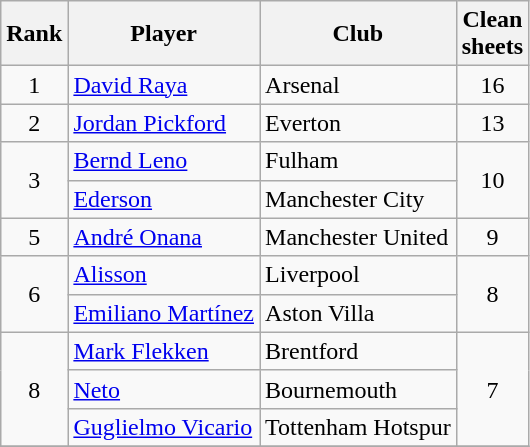<table class="wikitable" style="text-align:center">
<tr>
<th>Rank</th>
<th>Player</th>
<th>Club</th>
<th>Clean<br>sheets</th>
</tr>
<tr>
<td>1</td>
<td align="left"> <a href='#'>David Raya</a></td>
<td align="left">Arsenal</td>
<td>16</td>
</tr>
<tr>
<td>2</td>
<td align="left"> <a href='#'>Jordan Pickford</a></td>
<td align="left">Everton</td>
<td>13</td>
</tr>
<tr>
<td rowspan="2">3</td>
<td align="left"> <a href='#'>Bernd Leno</a></td>
<td align="left">Fulham</td>
<td rowspan="2">10</td>
</tr>
<tr>
<td align="left"> <a href='#'>Ederson</a></td>
<td align="left">Manchester City</td>
</tr>
<tr>
<td>5</td>
<td align="left"> <a href='#'>André Onana</a></td>
<td align="left">Manchester United</td>
<td>9</td>
</tr>
<tr>
<td rowspan="2">6</td>
<td align="left"> <a href='#'>Alisson</a></td>
<td align="left">Liverpool</td>
<td rowspan="2">8</td>
</tr>
<tr>
<td align="left"> <a href='#'>Emiliano Martínez</a></td>
<td align="left">Aston Villa</td>
</tr>
<tr>
<td rowspan="3">8</td>
<td align="left"> <a href='#'>Mark Flekken</a></td>
<td align="left">Brentford</td>
<td rowspan="3">7</td>
</tr>
<tr>
<td align="left"> <a href='#'>Neto</a></td>
<td align="left">Bournemouth</td>
</tr>
<tr>
<td align="left"> <a href='#'>Guglielmo Vicario</a></td>
<td align="left">Tottenham Hotspur</td>
</tr>
<tr>
</tr>
</table>
